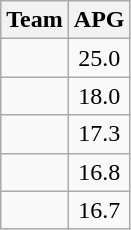<table class=wikitable>
<tr>
<th>Team</th>
<th>APG</th>
</tr>
<tr>
<td></td>
<td align=center>25.0</td>
</tr>
<tr>
<td></td>
<td align=center>18.0</td>
</tr>
<tr>
<td></td>
<td align=center>17.3</td>
</tr>
<tr>
<td></td>
<td align=center>16.8</td>
</tr>
<tr>
<td></td>
<td align=center>16.7</td>
</tr>
</table>
